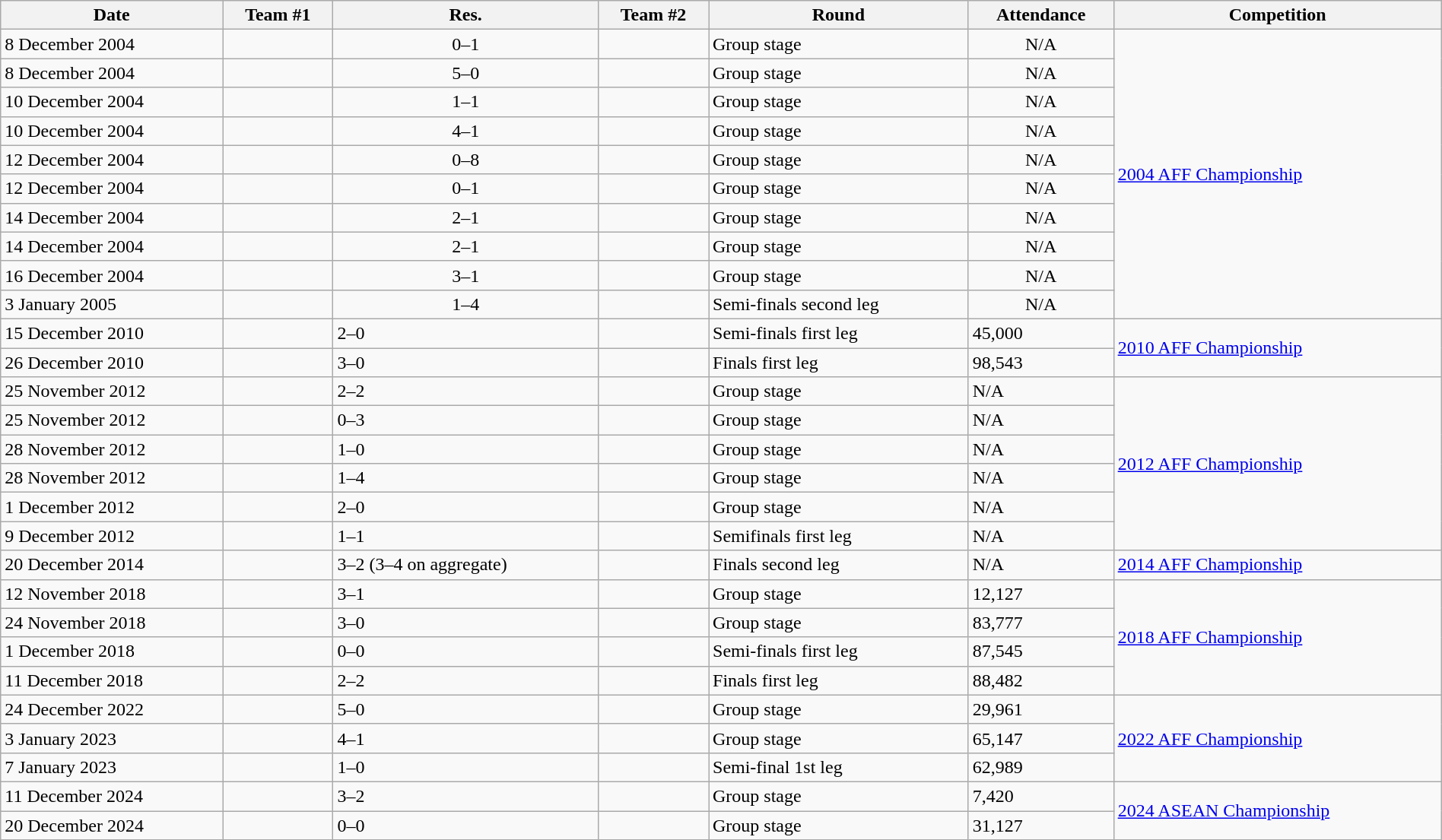<table class="wikitable" style="text-align:left; width:100%;">
<tr>
<th>Date</th>
<th>Team #1</th>
<th>Res.</th>
<th>Team #2</th>
<th>Round</th>
<th>Attendance</th>
<th>Competition</th>
</tr>
<tr>
<td>8 December 2004</td>
<td></td>
<td style="text-align:center;">0–1</td>
<td><strong></strong></td>
<td>Group stage</td>
<td style="text-align:center;">N/A</td>
<td rowspan="10"><a href='#'>2004 AFF Championship</a></td>
</tr>
<tr>
<td>8 December 2004</td>
<td><strong></strong></td>
<td style="text-align:center;">5–0</td>
<td></td>
<td>Group stage</td>
<td style="text-align:center;">N/A</td>
</tr>
<tr>
<td>10 December 2004</td>
<td></td>
<td style="text-align:center;">1–1</td>
<td></td>
<td>Group stage</td>
<td style="text-align:center;">N/A</td>
</tr>
<tr>
<td>10 December 2004</td>
<td><strong></strong></td>
<td style="text-align:center;">4–1</td>
<td></td>
<td>Group stage</td>
<td style="text-align:center;">N/A</td>
</tr>
<tr>
<td>12 December 2004</td>
<td></td>
<td style="text-align:center;">0–8</td>
<td><strong></strong></td>
<td>Group stage</td>
<td style="text-align:center;">N/A</td>
</tr>
<tr>
<td>12 December 2004</td>
<td></td>
<td style="text-align:center;">0–1</td>
<td><strong></strong></td>
<td>Group stage</td>
<td style="text-align:center;">N/A</td>
</tr>
<tr>
<td>14 December 2004</td>
<td><strong></strong></td>
<td style="text-align:center;">2–1</td>
<td></td>
<td>Group stage</td>
<td style="text-align:center;">N/A</td>
</tr>
<tr>
<td>14 December 2004</td>
<td><strong></strong></td>
<td style="text-align:center;">2–1</td>
<td></td>
<td>Group stage</td>
<td style="text-align:center;">N/A</td>
</tr>
<tr>
<td>16 December 2004</td>
<td><strong></strong></td>
<td style="text-align:center;">3–1</td>
<td></td>
<td>Group stage</td>
<td style="text-align:center;">N/A</td>
</tr>
<tr>
<td>3 January 2005</td>
<td></td>
<td style="text-align:center;">1–4</td>
<td><strong></strong></td>
<td>Semi-finals second leg</td>
<td style="text-align:center;">N/A</td>
</tr>
<tr>
<td>15 December 2010</td>
<td><strong></strong></td>
<td>2–0</td>
<td></td>
<td>Semi-finals first leg</td>
<td>45,000</td>
<td rowspan="2"><a href='#'>2010 AFF Championship</a></td>
</tr>
<tr>
<td>26 December 2010</td>
<td><strong></strong></td>
<td>3–0</td>
<td></td>
<td>Finals first leg</td>
<td>98,543</td>
</tr>
<tr>
<td>25 November 2012</td>
<td></td>
<td>2–2</td>
<td></td>
<td>Group stage</td>
<td>N/A</td>
<td rowspan="6"><a href='#'>2012 AFF Championship</a></td>
</tr>
<tr>
<td>25 November 2012</td>
<td></td>
<td>0–3</td>
<td><strong></strong></td>
<td>Group stage</td>
<td>N/A</td>
</tr>
<tr>
<td>28 November 2012</td>
<td><strong></strong></td>
<td>1–0</td>
<td></td>
<td>Group stage</td>
<td>N/A</td>
</tr>
<tr>
<td>28 November 2012</td>
<td></td>
<td>1–4</td>
<td><strong></strong></td>
<td>Group stage</td>
<td>N/A</td>
</tr>
<tr>
<td>1 December 2012</td>
<td><strong></strong></td>
<td>2–0</td>
<td></td>
<td>Group stage</td>
<td>N/A</td>
</tr>
<tr>
<td>9 December 2012</td>
<td></td>
<td>1–1</td>
<td></td>
<td>Semifinals first leg</td>
<td>N/A</td>
</tr>
<tr>
<td>20 December 2014</td>
<td><strong></strong></td>
<td>3–2 (3–4 on aggregate)</td>
<td></td>
<td>Finals second leg</td>
<td>N/A</td>
<td><a href='#'>2014 AFF Championship</a></td>
</tr>
<tr>
<td>12 November 2018</td>
<td><strong></strong></td>
<td>3–1</td>
<td></td>
<td>Group stage</td>
<td>12,127</td>
<td rowspan="4"><a href='#'>2018 AFF Championship</a></td>
</tr>
<tr>
<td>24 November 2018</td>
<td><strong></strong></td>
<td>3–0</td>
<td></td>
<td>Group stage</td>
<td>83,777</td>
</tr>
<tr>
<td>1 December 2018</td>
<td></td>
<td>0–0</td>
<td></td>
<td>Semi-finals first leg</td>
<td>87,545</td>
</tr>
<tr>
<td>11 December 2018</td>
<td></td>
<td>2–2</td>
<td></td>
<td>Finals first leg</td>
<td>88,482</td>
</tr>
<tr>
<td>24 December 2022</td>
<td><strong></strong></td>
<td>5–0</td>
<td></td>
<td>Group stage</td>
<td>29,961</td>
<td rowspan="3"><a href='#'>2022 AFF Championship</a></td>
</tr>
<tr>
<td>3 January 2023</td>
<td><strong></strong></td>
<td>4–1</td>
<td></td>
<td>Group stage</td>
<td>65,147</td>
</tr>
<tr>
<td>7 January 2023</td>
<td><strong></strong></td>
<td>1–0</td>
<td></td>
<td>Semi-final 1st leg</td>
<td>62,989</td>
</tr>
<tr>
<td>11 December 2024</td>
<td><strong></strong></td>
<td>3–2</td>
<td></td>
<td>Group stage</td>
<td>7,420</td>
<td rowspan="2"><a href='#'>2024 ASEAN Championship</a></td>
</tr>
<tr>
<td>20 December 2024</td>
<td><strong></strong></td>
<td>0–0</td>
<td></td>
<td>Group stage</td>
<td>31,127</td>
</tr>
</table>
